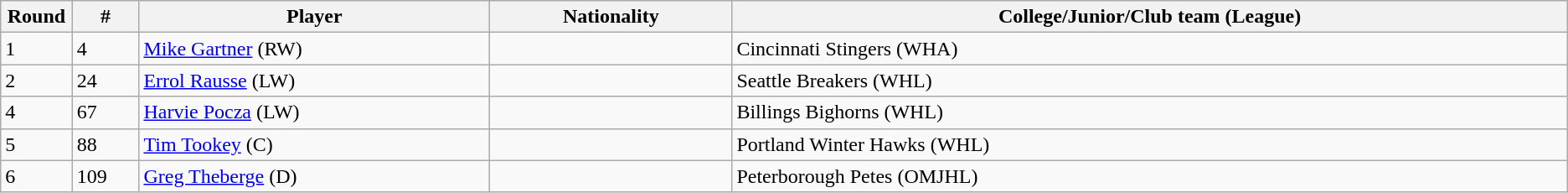<table class="wikitable">
<tr align="center">
<th bgcolor="#DDDDFF" width="4.0%">Round</th>
<th bgcolor="#DDDDFF" width="4.0%">#</th>
<th bgcolor="#DDDDFF" width="21.0%">Player</th>
<th bgcolor="#DDDDFF" width="14.5%">Nationality</th>
<th bgcolor="#DDDDFF" width="50.0%">College/Junior/Club team (League)</th>
</tr>
<tr>
<td>1</td>
<td>4</td>
<td><a href='#'>Mike Gartner</a> (RW)</td>
<td></td>
<td>Cincinnati Stingers (WHA)</td>
</tr>
<tr>
<td>2</td>
<td>24</td>
<td><a href='#'>Errol Rausse</a> (LW)</td>
<td></td>
<td>Seattle Breakers (WHL)</td>
</tr>
<tr>
<td>4</td>
<td>67</td>
<td><a href='#'>Harvie Pocza</a> (LW)</td>
<td></td>
<td>Billings Bighorns (WHL)</td>
</tr>
<tr>
<td>5</td>
<td>88</td>
<td><a href='#'>Tim Tookey</a> (C)</td>
<td></td>
<td>Portland Winter Hawks (WHL)</td>
</tr>
<tr>
<td>6</td>
<td>109</td>
<td><a href='#'>Greg Theberge</a> (D)</td>
<td></td>
<td>Peterborough Petes (OMJHL)</td>
</tr>
</table>
